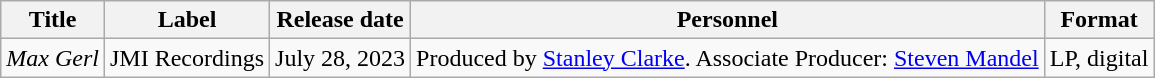<table class="wikitable sortable">
<tr>
<th>Title</th>
<th>Label</th>
<th>Release date</th>
<th>Personnel</th>
<th>Format</th>
</tr>
<tr>
<td><em>Max Gerl</em></td>
<td>JMI Recordings</td>
<td>July 28, 2023</td>
<td>Produced by <a href='#'>Stanley Clarke</a>. Associate Producer: <a href='#'>Steven Mandel</a></td>
<td>LP, digital</td>
</tr>
</table>
